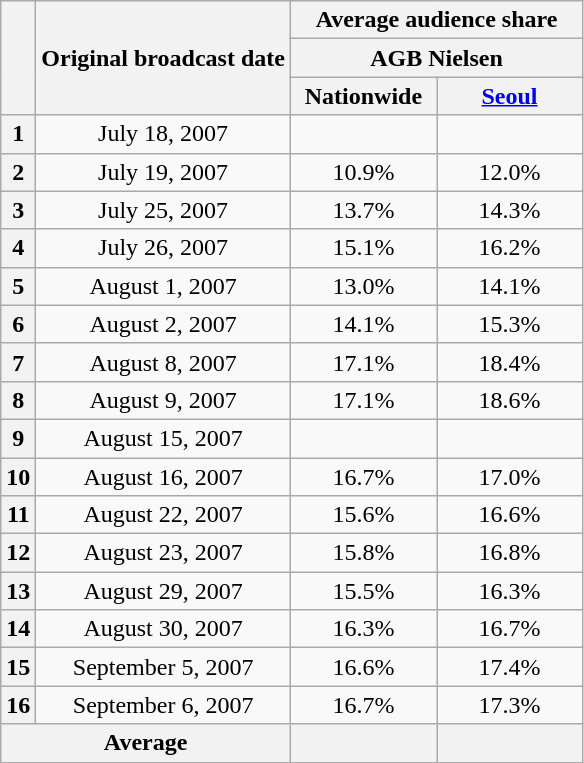<table class="wikitable" style="text-align:center">
<tr>
<th rowspan="3"></th>
<th rowspan="3">Original broadcast date</th>
<th colspan="2">Average audience share</th>
</tr>
<tr>
<th colspan="2">AGB Nielsen</th>
</tr>
<tr>
<th width="90">Nationwide</th>
<th width="90"><a href='#'>Seoul</a></th>
</tr>
<tr>
<th>1</th>
<td>July 18, 2007</td>
<td><strong></strong> </td>
<td><strong></strong> </td>
</tr>
<tr>
<th>2</th>
<td>July 19, 2007</td>
<td>10.9% </td>
<td>12.0% </td>
</tr>
<tr>
<th>3</th>
<td>July 25, 2007</td>
<td>13.7% </td>
<td>14.3% </td>
</tr>
<tr>
<th>4</th>
<td>July 26, 2007</td>
<td>15.1% </td>
<td>16.2% </td>
</tr>
<tr>
<th>5</th>
<td>August 1, 2007</td>
<td>13.0% </td>
<td>14.1% </td>
</tr>
<tr>
<th>6</th>
<td>August 2, 2007</td>
<td>14.1% </td>
<td>15.3% </td>
</tr>
<tr>
<th>7</th>
<td>August 8, 2007</td>
<td>17.1% </td>
<td>18.4% </td>
</tr>
<tr>
<th>8</th>
<td>August 9, 2007</td>
<td>17.1% </td>
<td>18.6% </td>
</tr>
<tr>
<th>9</th>
<td>August 15, 2007</td>
<td><strong></strong> </td>
<td><strong></strong> </td>
</tr>
<tr>
<th>10</th>
<td>August 16, 2007</td>
<td>16.7% </td>
<td>17.0% </td>
</tr>
<tr>
<th>11</th>
<td>August 22, 2007</td>
<td>15.6% </td>
<td>16.6% </td>
</tr>
<tr>
<th>12</th>
<td>August 23, 2007</td>
<td>15.8% </td>
<td>16.8% </td>
</tr>
<tr>
<th>13</th>
<td>August 29, 2007</td>
<td>15.5% </td>
<td>16.3% </td>
</tr>
<tr>
<th>14</th>
<td>August 30, 2007</td>
<td>16.3% </td>
<td>16.7% </td>
</tr>
<tr>
<th>15</th>
<td>September 5, 2007</td>
<td>16.6% </td>
<td>17.4% </td>
</tr>
<tr>
<th>16</th>
<td>September 6, 2007</td>
<td>16.7% </td>
<td>17.3% </td>
</tr>
<tr>
<th colspan="2">Average</th>
<th></th>
<th></th>
</tr>
</table>
